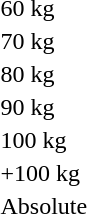<table>
<tr>
<td rowspan=2>60 kg<br></td>
<td rowspan=2></td>
<td rowspan=2></td>
<td></td>
</tr>
<tr>
<td></td>
</tr>
<tr>
<td rowspan=2>70 kg<br></td>
<td rowspan=2></td>
<td rowspan=2></td>
<td></td>
</tr>
<tr>
<td></td>
</tr>
<tr>
<td rowspan=2>80 kg<br></td>
<td rowspan=2></td>
<td rowspan=2></td>
<td></td>
</tr>
<tr>
<td></td>
</tr>
<tr>
<td rowspan=2>90 kg<br></td>
<td rowspan=2></td>
<td rowspan=2></td>
<td></td>
</tr>
<tr>
<td></td>
</tr>
<tr>
<td rowspan=2>100 kg<br></td>
<td rowspan=2></td>
<td rowspan=2></td>
<td></td>
</tr>
<tr>
<td></td>
</tr>
<tr>
<td rowspan=2>+100 kg<br></td>
<td rowspan=2></td>
<td rowspan=2></td>
<td></td>
</tr>
<tr>
<td></td>
</tr>
<tr>
<td rowspan=2>Absolute<br></td>
<td rowspan=2></td>
<td rowspan=2></td>
<td></td>
</tr>
<tr>
<td></td>
</tr>
</table>
